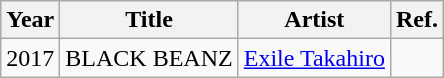<table class="wikitable">
<tr>
<th>Year</th>
<th>Title</th>
<th>Artist</th>
<th>Ref.</th>
</tr>
<tr>
<td>2017</td>
<td>BLACK BEANZ</td>
<td><a href='#'>Exile Takahiro</a></td>
<td></td>
</tr>
</table>
